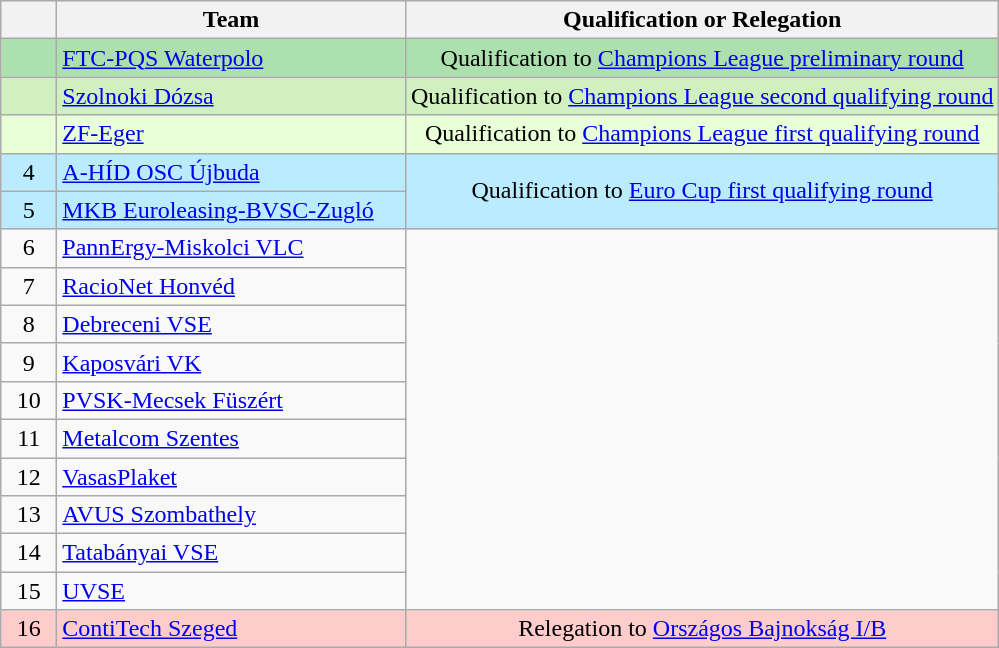<table class="wikitable" style="text-align: center;">
<tr>
<th width=30></th>
<th width=225>Team</th>
<th>Qualification or Relegation</th>
</tr>
<tr bgcolor="#ACE1AF">
<td></td>
<td align=left> <a href='#'>FTC-PQS Waterpolo</a></td>
<td>Qualification to <a href='#'>Champions League preliminary round</a></td>
</tr>
<tr bgcolor="#D0F0C0">
<td></td>
<td align=left> <a href='#'>Szolnoki Dózsa</a></td>
<td>Qualification to <a href='#'>Champions League second qualifying round</a></td>
</tr>
<tr bgcolor="#E8FFD8">
<td></td>
<td align=left> <a href='#'>ZF-Eger</a></td>
<td>Qualification to <a href='#'>Champions League first qualifying round</a></td>
</tr>
<tr bgcolor="#BBEBFF">
<td>4</td>
<td align="left"> <a href='#'>A-HÍD OSC Újbuda</a></td>
<td rowspan="2">Qualification to <a href='#'>Euro Cup first qualifying round</a></td>
</tr>
<tr bgcolor="#BBEBFF">
<td>5</td>
<td align="left"> <a href='#'>MKB Euroleasing-BVSC-Zugló</a></td>
</tr>
<tr>
<td>6</td>
<td align="left"> <a href='#'>PannErgy-Miskolci VLC</a></td>
</tr>
<tr>
<td>7</td>
<td align="left"> <a href='#'>RacioNet Honvéd</a></td>
</tr>
<tr>
<td>8</td>
<td align="left"> <a href='#'>Debreceni VSE</a></td>
</tr>
<tr>
<td>9</td>
<td align="left"> <a href='#'>Kaposvári VK</a></td>
</tr>
<tr>
<td>10</td>
<td align="left"> <a href='#'>PVSK-Mecsek Füszért</a></td>
</tr>
<tr>
<td>11</td>
<td align="left"> <a href='#'>Metalcom Szentes</a></td>
</tr>
<tr>
<td>12</td>
<td align="left"> <a href='#'>VasasPlaket</a></td>
</tr>
<tr>
<td>13</td>
<td align="left"> <a href='#'>AVUS Szombathely</a></td>
</tr>
<tr>
<td>14</td>
<td align="left"> <a href='#'>Tatabányai VSE</a></td>
</tr>
<tr>
<td>15</td>
<td align="left"> <a href='#'>UVSE</a></td>
</tr>
<tr bgcolor="#FFCCCC">
<td>16</td>
<td align="left"> <a href='#'>ContiTech Szeged</a></td>
<td>Relegation to <a href='#'>Országos Bajnokság I/B</a></td>
</tr>
</table>
